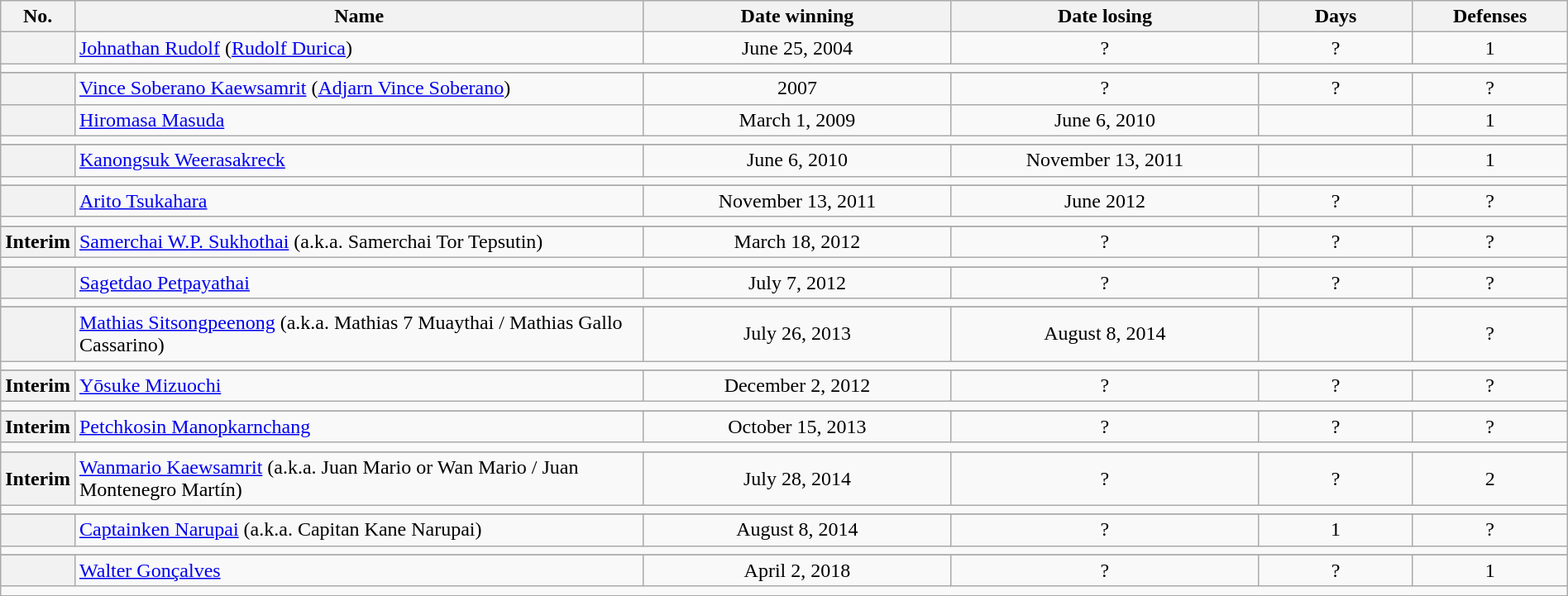<table class="wikitable" width=100%>
<tr>
<th style="width:1%;">No.</th>
<th style="width:37%;">Name</th>
<th style="width:20%;">Date winning</th>
<th style="width:20%;">Date losing</th>
<th data-sort-type="number" style="width:10%;">Days</th>
<th data-sort-type="number" style="width:10%;">Defenses</th>
</tr>
<tr align=center>
<th></th>
<td align=left> <a href='#'>Johnathan Rudolf</a> (<a href='#'>Rudolf Durica</a>)</td>
<td>June 25, 2004</td>
<td>?</td>
<td>?</td>
<td>1</td>
</tr>
<tr>
<td colspan="6"></td>
</tr>
<tr>
</tr>
<tr align=center>
<th></th>
<td align=left> <a href='#'>Vince Soberano Kaewsamrit</a> (<a href='#'>Adjarn Vince Soberano</a>)</td>
<td>2007</td>
<td>?</td>
<td>?</td>
<td>?</td>
</tr>
<tr align=center>
<th></th>
<td align=left> <a href='#'>Hiromasa Masuda</a></td>
<td>March 1, 2009</td>
<td>June 6, 2010</td>
<td></td>
<td>1</td>
</tr>
<tr>
<td colspan="6"></td>
</tr>
<tr>
</tr>
<tr align=center>
<th></th>
<td align=left> <a href='#'>Kanongsuk Weerasakreck</a></td>
<td>June 6, 2010</td>
<td>November 13, 2011</td>
<td></td>
<td>1</td>
</tr>
<tr>
<td colspan="6"></td>
</tr>
<tr>
</tr>
<tr align=center>
<th></th>
<td align=left> <a href='#'>Arito Tsukahara</a></td>
<td>November 13, 2011</td>
<td>June 2012</td>
<td>?</td>
<td>?</td>
</tr>
<tr>
<td colspan="6"></td>
</tr>
<tr>
</tr>
<tr align=center>
<th>Interim</th>
<td align=left> <a href='#'>Samerchai W.P. Sukhothai</a> (a.k.a. Samerchai Tor Tepsutin)</td>
<td>March 18, 2012</td>
<td>?</td>
<td>?</td>
<td>?</td>
</tr>
<tr>
<td colspan="6"></td>
</tr>
<tr>
</tr>
<tr align=center>
<th></th>
<td align=left> <a href='#'>Sagetdao Petpayathai</a></td>
<td>July 7, 2012</td>
<td>?</td>
<td>?</td>
<td>?</td>
</tr>
<tr>
<td colspan="6"></td>
</tr>
<tr>
</tr>
<tr align=center>
<th></th>
<td align=left> <a href='#'>Mathias Sitsongpeenong</a> (a.k.a. Mathias 7 Muaythai / Mathias Gallo Cassarino)</td>
<td>July 26, 2013</td>
<td>August 8, 2014</td>
<td></td>
<td>?</td>
</tr>
<tr>
<td colspan="6"></td>
</tr>
<tr>
</tr>
<tr align=center>
<th>Interim</th>
<td align=left> <a href='#'>Yōsuke Mizuochi</a></td>
<td>December 2, 2012</td>
<td>?</td>
<td>?</td>
<td>?</td>
</tr>
<tr>
<td colspan="6"></td>
</tr>
<tr>
</tr>
<tr align=center>
<th>Interim</th>
<td align=left> <a href='#'>Petchkosin Manopkarnchang</a></td>
<td>October 15, 2013</td>
<td>?</td>
<td>?</td>
<td>?</td>
</tr>
<tr>
<td colspan="6"></td>
</tr>
<tr>
</tr>
<tr align=center>
<th>Interim</th>
<td align=left> <a href='#'>Wanmario Kaewsamrit</a> (a.k.a. Juan Mario or Wan Mario / Juan Montenegro Martín)</td>
<td>July 28, 2014</td>
<td>?</td>
<td>?</td>
<td>2</td>
</tr>
<tr>
<td colspan="6"></td>
</tr>
<tr>
</tr>
<tr align=center>
<th></th>
<td align=left> <a href='#'>Captainken Narupai</a> (a.k.a. Capitan Kane Narupai)</td>
<td>August 8, 2014</td>
<td>?</td>
<td>1</td>
<td>?</td>
</tr>
<tr>
<td colspan="6"></td>
</tr>
<tr>
</tr>
<tr align=center>
<th></th>
<td align=left> <a href='#'>Walter Gonçalves</a></td>
<td>April 2, 2018</td>
<td>?</td>
<td>?</td>
<td>1</td>
</tr>
<tr>
<td colspan="6"></td>
</tr>
<tr>
</tr>
</table>
